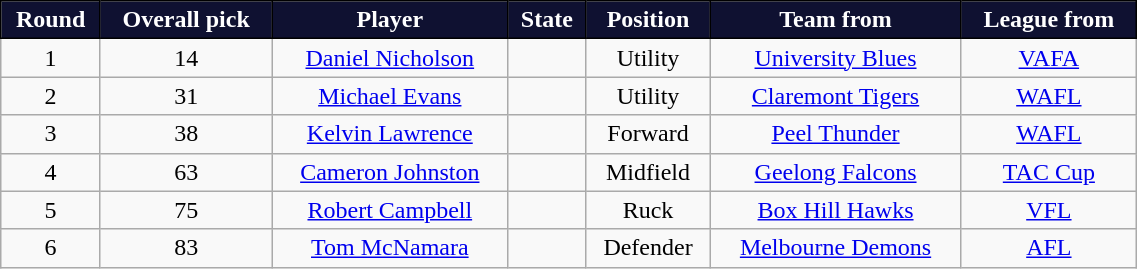<table class="wikitable" style="text-align:center; font-size:100%; width:60%;">
<tr style="color:#FFFFFF;">
<th style="background:#0F1131; border: solid black 1px;">Round</th>
<th style="background:#0F1131; border: solid black 1px;">Overall pick</th>
<th style="background:#0F1131; border: solid black 1px;">Player</th>
<th style="background:#0F1131; border: solid black 1px;">State</th>
<th style="background:#0F1131; border: solid black 1px;">Position</th>
<th style="background:#0F1131; border: solid black 1px;">Team from</th>
<th style="background:#0F1131; border: solid black 1px;">League from</th>
</tr>
<tr>
<td>1</td>
<td>14</td>
<td><a href='#'>Daniel Nicholson</a></td>
<td></td>
<td>Utility</td>
<td><a href='#'>University Blues</a></td>
<td><a href='#'>VAFA</a></td>
</tr>
<tr>
<td>2</td>
<td>31</td>
<td><a href='#'>Michael Evans</a></td>
<td></td>
<td>Utility</td>
<td><a href='#'>Claremont Tigers</a></td>
<td><a href='#'>WAFL</a></td>
</tr>
<tr>
<td>3</td>
<td>38</td>
<td><a href='#'>Kelvin Lawrence</a></td>
<td></td>
<td>Forward</td>
<td><a href='#'>Peel Thunder</a></td>
<td><a href='#'>WAFL</a></td>
</tr>
<tr>
<td>4</td>
<td>63</td>
<td><a href='#'>Cameron Johnston</a></td>
<td></td>
<td>Midfield</td>
<td><a href='#'>Geelong Falcons</a></td>
<td><a href='#'>TAC Cup</a></td>
</tr>
<tr>
<td>5</td>
<td>75</td>
<td><a href='#'>Robert Campbell</a></td>
<td></td>
<td>Ruck</td>
<td><a href='#'>Box Hill Hawks</a></td>
<td><a href='#'>VFL</a></td>
</tr>
<tr>
<td>6</td>
<td>83</td>
<td><a href='#'>Tom McNamara</a></td>
<td></td>
<td>Defender</td>
<td><a href='#'>Melbourne Demons</a></td>
<td><a href='#'>AFL</a></td>
</tr>
</table>
